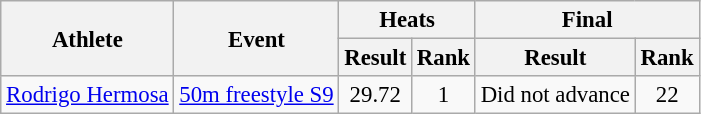<table class=wikitable style="font-size:95%">
<tr>
<th rowspan="2">Athlete</th>
<th rowspan="2">Event</th>
<th colspan="2">Heats</th>
<th colspan="2">Final</th>
</tr>
<tr>
<th>Result</th>
<th>Rank</th>
<th>Result</th>
<th>Rank</th>
</tr>
<tr align=center>
<td rowspan=3 align=left><a href='#'>Rodrigo Hermosa</a></td>
<td align=left><a href='#'>50m freestyle S9</a></td>
<td>29.72</td>
<td>1</td>
<td>Did not advance</td>
<td>22</td>
</tr>
</table>
